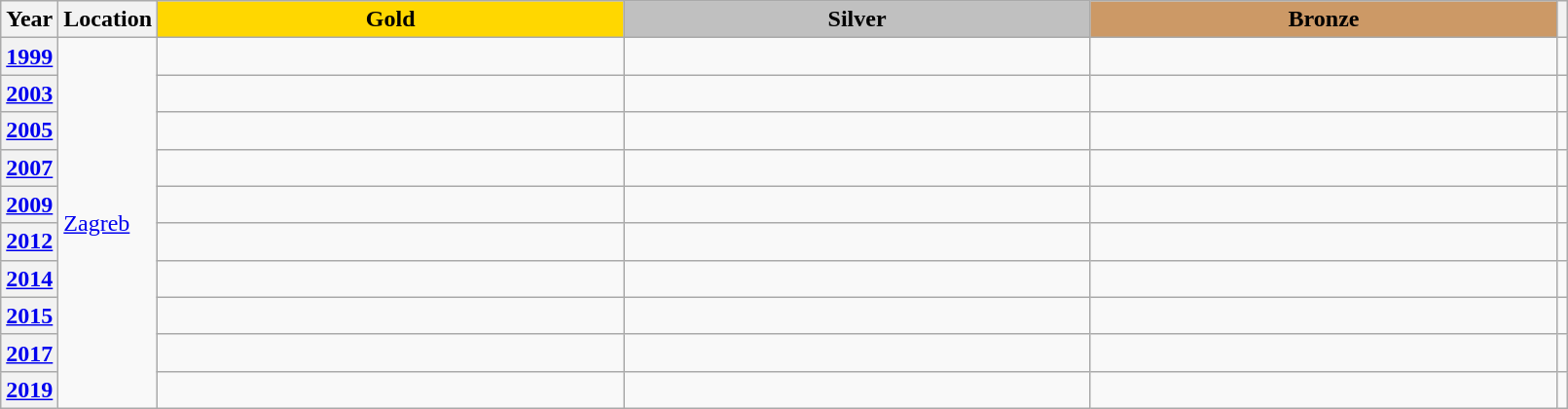<table class="wikitable unsortable" style="text-align:left; width:85%">
<tr>
<th scope="col" style="text-align:center">Year</th>
<th scope="col" style="text-align:center">Location</th>
<td scope="col" style="text-align:center; width:30%; background:gold"><strong>Gold</strong></td>
<td scope="col" style="text-align:center; width:30%; background:silver"><strong>Silver</strong></td>
<td scope="col" style="text-align:center; width:30%; background:#c96"><strong>Bronze</strong></td>
<th scope="col" style="text-align:center"></th>
</tr>
<tr>
<th scope="row" style="text-align:left"><a href='#'>1999</a></th>
<td rowspan="10"><a href='#'>Zagreb</a></td>
<td></td>
<td></td>
<td></td>
<td></td>
</tr>
<tr>
<th scope="row" style="text-align:left"><a href='#'>2003</a></th>
<td></td>
<td></td>
<td></td>
<td></td>
</tr>
<tr>
<th scope="row" style="text-align:left"><a href='#'>2005</a></th>
<td></td>
<td></td>
<td></td>
<td></td>
</tr>
<tr>
<th scope="row" style="text-align:left"><a href='#'>2007</a></th>
<td></td>
<td></td>
<td></td>
<td></td>
</tr>
<tr>
<th scope="row" style="text-align:left"><a href='#'>2009</a></th>
<td></td>
<td></td>
<td></td>
<td></td>
</tr>
<tr>
<th scope="row" style="text-align:left"><a href='#'>2012</a></th>
<td></td>
<td></td>
<td></td>
<td></td>
</tr>
<tr>
<th scope="row" style="text-align:left"><a href='#'>2014</a></th>
<td></td>
<td></td>
<td></td>
<td></td>
</tr>
<tr>
<th scope="row" style="text-align:left"><a href='#'>2015</a></th>
<td></td>
<td></td>
<td></td>
<td></td>
</tr>
<tr>
<th scope="row" style="text-align:left"><a href='#'>2017</a></th>
<td></td>
<td></td>
<td></td>
<td></td>
</tr>
<tr>
<th scope="row" style="text-align:left"><a href='#'>2019</a></th>
<td></td>
<td></td>
<td></td>
<td></td>
</tr>
</table>
